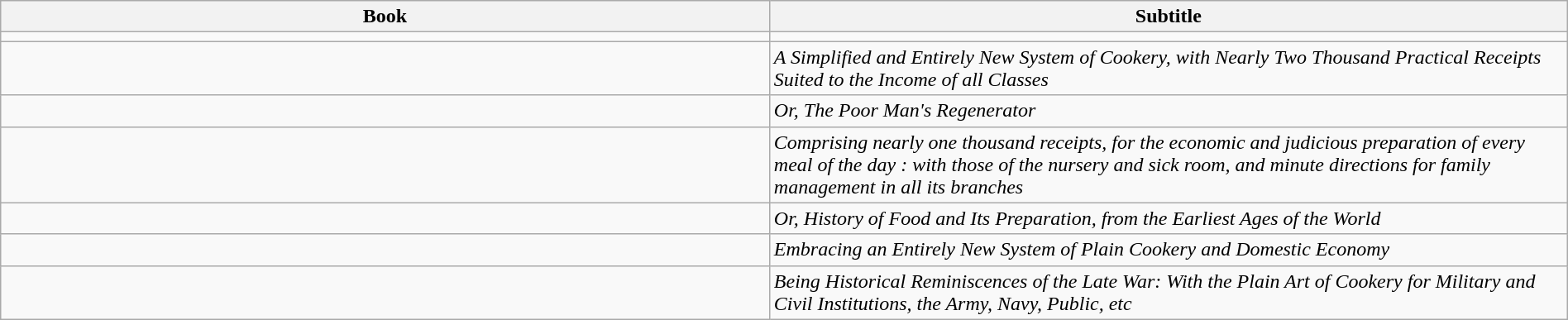<table class="wikitable plainrowheaders" style="text-align: left; margin-right: 0;">
<tr>
<th scope="col" style="width: 1000px;">Book</th>
<th scope="col" style="width: 1000px;">Subtitle</th>
</tr>
<tr>
<td></td>
<td></td>
</tr>
<tr>
<td></td>
<td><em> A Simplified and Entirely New System of Cookery, with Nearly Two Thousand Practical Receipts Suited to the Income of all Classes</em></td>
</tr>
<tr>
<td></td>
<td><em>Or, The Poor Man's Regenerator</em></td>
</tr>
<tr>
<td></td>
<td><em>Comprising nearly one thousand receipts, for the economic and judicious preparation of every meal of the day : with those of the nursery and sick room, and minute directions for family management in all its branches</em></td>
</tr>
<tr>
<td></td>
<td><em>Or, History of Food and Its Preparation, from the Earliest Ages of the World</em></td>
</tr>
<tr>
<td></td>
<td><em>Embracing an Entirely New System of Plain Cookery and Domestic Economy</em></td>
</tr>
<tr>
<td></td>
<td><em>Being Historical Reminiscences of the Late War: With the Plain Art of Cookery for Military and Civil Institutions, the Army, Navy, Public, etc</em></td>
</tr>
</table>
